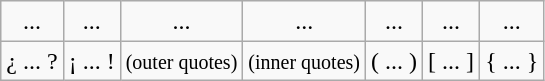<table class="wikitable" style="line-height: 1.2">
<tr align=center>
<td>...</td>
<td>...</td>
<td>...</td>
<td>...</td>
<td>...</td>
<td>...</td>
<td>...</td>
</tr>
<tr align=center>
<td>¿ ... ?</td>
<td>¡ ... !</td>
<td><small>(outer quotes)</small></td>
<td><small>(inner quotes)</small></td>
<td>( ... )</td>
<td>[ ... ]</td>
<td>{ ... }</td>
</tr>
</table>
